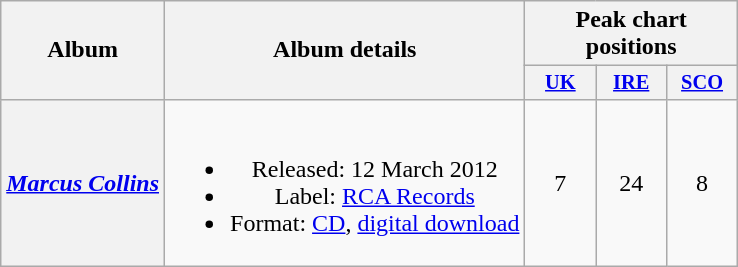<table class="wikitable plainrowheaders" style="text-align:center;">
<tr>
<th scope="col" rowspan="2">Album</th>
<th scope="col" rowspan="2">Album details</th>
<th scope="col" colspan="3">Peak chart positions</th>
</tr>
<tr>
<th scope="col" style="width:3em;font-size:85%;"><a href='#'>UK</a></th>
<th scope="col" style="width:3em;font-size:85%;"><a href='#'>IRE</a></th>
<th scope="col" style="width:3em;font-size:85%;"><a href='#'>SCO</a></th>
</tr>
<tr>
<th scope="row"><strong><em><a href='#'>Marcus Collins</a></em></strong></th>
<td><br><ul><li>Released: 12 March 2012</li><li>Label: <a href='#'>RCA Records</a></li><li>Format: <a href='#'>CD</a>, <a href='#'>digital download</a></li></ul></td>
<td>7</td>
<td>24</td>
<td>8</td>
</tr>
</table>
